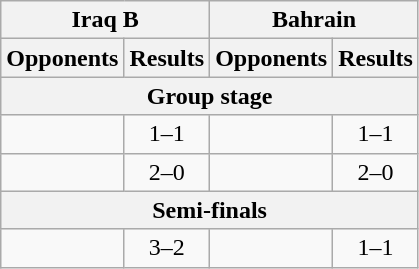<table class="wikitable">
<tr>
<th colspan=2>Iraq B</th>
<th colspan=2>Bahrain</th>
</tr>
<tr>
<th>Opponents</th>
<th>Results</th>
<th>Opponents</th>
<th>Results</th>
</tr>
<tr>
<th colspan=4>Group stage</th>
</tr>
<tr>
<td></td>
<td align=center>1–1</td>
<td></td>
<td align=center>1–1</td>
</tr>
<tr>
<td></td>
<td align=center>2–0</td>
<td></td>
<td align=center>2–0</td>
</tr>
<tr>
<th colspan=4>Semi-finals</th>
</tr>
<tr>
<td></td>
<td align=center>3–2</td>
<td></td>
<td align=center>1–1 </td>
</tr>
</table>
